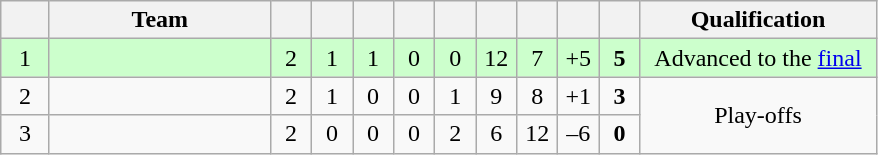<table class="wikitable" style="text-align: center;">
<tr>
<th width="25"></th>
<th width="140">Team</th>
<th width="20"></th>
<th width="20"></th>
<th width="20"></th>
<th width="20"></th>
<th width="20"></th>
<th width="20"></th>
<th width="20"></th>
<th width="20"></th>
<th width="20"></th>
<th width="150">Qualification</th>
</tr>
<tr style="background-color: #ccffcc;">
<td>1</td>
<td align=left></td>
<td>2</td>
<td>1</td>
<td>1</td>
<td>0</td>
<td>0</td>
<td>12</td>
<td>7</td>
<td>+5</td>
<td><strong>5</strong></td>
<td>Advanced to the <a href='#'>final</a></td>
</tr>
<tr>
<td>2</td>
<td align=left></td>
<td>2</td>
<td>1</td>
<td>0</td>
<td>0</td>
<td>1</td>
<td>9</td>
<td>8</td>
<td>+1</td>
<td><strong>3</strong></td>
<td rowspan="2">Play-offs</td>
</tr>
<tr>
<td>3</td>
<td align=left></td>
<td>2</td>
<td>0</td>
<td>0</td>
<td>0</td>
<td>2</td>
<td>6</td>
<td>12</td>
<td>–6</td>
<td><strong>0</strong></td>
</tr>
</table>
